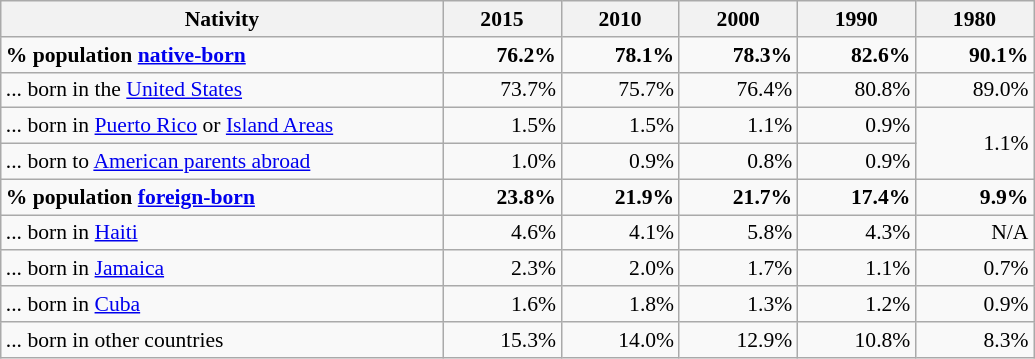<table class="wikitable" style="font-size: 90%; text-align: right;">
<tr>
<th style="width: 20em;">Nativity</th>
<th style="width: 5em;">2015</th>
<th style="width: 5em;">2010</th>
<th style="width: 5em;">2000</th>
<th style="width: 5em;">1990</th>
<th style="width: 5em;">1980</th>
</tr>
<tr>
<td style="text-align:left"><strong>% population <a href='#'>native-born</a></strong></td>
<td><strong>76.2%</strong></td>
<td><strong>78.1%</strong></td>
<td><strong>78.3%</strong></td>
<td><strong>82.6%</strong></td>
<td><strong>90.1%</strong></td>
</tr>
<tr>
<td style="text-align:left">... born in the <a href='#'>United States</a></td>
<td>73.7%</td>
<td>75.7%</td>
<td>76.4%</td>
<td>80.8%</td>
<td>89.0%</td>
</tr>
<tr>
<td style="text-align:left">... born in <a href='#'>Puerto Rico</a> or <a href='#'>Island Areas</a></td>
<td>1.5%</td>
<td>1.5%</td>
<td>1.1%</td>
<td>0.9%</td>
<td rowspan="2">1.1%</td>
</tr>
<tr>
<td style="text-align:left">... born to <a href='#'>American parents abroad</a></td>
<td>1.0%</td>
<td>0.9%</td>
<td>0.8%</td>
<td>0.9%</td>
</tr>
<tr>
<td style="text-align:left"><strong>% population <a href='#'>foreign-born</a></strong></td>
<td><strong>23.8%</strong></td>
<td><strong>21.9%</strong></td>
<td><strong>21.7%</strong></td>
<td><strong>17.4%</strong></td>
<td><strong>9.9%</strong></td>
</tr>
<tr>
<td style="text-align:left">... born in <a href='#'>Haiti</a></td>
<td>4.6%</td>
<td>4.1%</td>
<td>5.8%</td>
<td>4.3%</td>
<td>N/A</td>
</tr>
<tr>
<td style="text-align:left">... born in <a href='#'>Jamaica</a></td>
<td>2.3%</td>
<td>2.0%</td>
<td>1.7%</td>
<td>1.1%</td>
<td>0.7%</td>
</tr>
<tr>
<td style="text-align:left">... born in <a href='#'>Cuba</a></td>
<td>1.6%</td>
<td>1.8%</td>
<td>1.3%</td>
<td>1.2%</td>
<td>0.9%</td>
</tr>
<tr>
<td style="text-align:left">... born in other countries</td>
<td>15.3%</td>
<td>14.0%</td>
<td>12.9%</td>
<td>10.8%</td>
<td>8.3%</td>
</tr>
</table>
